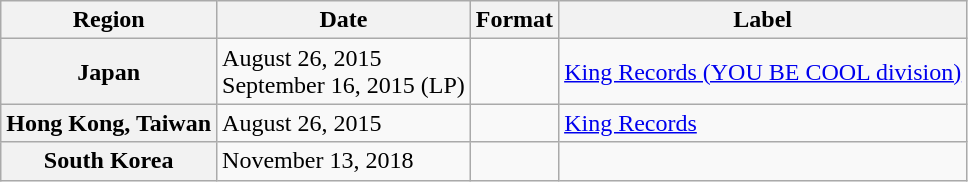<table class="wikitable plainrowheaders">
<tr>
<th>Region</th>
<th>Date</th>
<th>Format</th>
<th>Label</th>
</tr>
<tr>
<th scope="row">Japan</th>
<td>August 26, 2015<br>September 16, 2015 (LP)</td>
<td></td>
<td><a href='#'>King Records (YOU BE COOL division)</a></td>
</tr>
<tr>
<th scope="row">Hong Kong, Taiwan</th>
<td>August 26, 2015</td>
<td></td>
<td><a href='#'>King Records</a></td>
</tr>
<tr>
<th scope="row">South Korea</th>
<td>November 13, 2018</td>
<td></td>
<td></td>
</tr>
</table>
